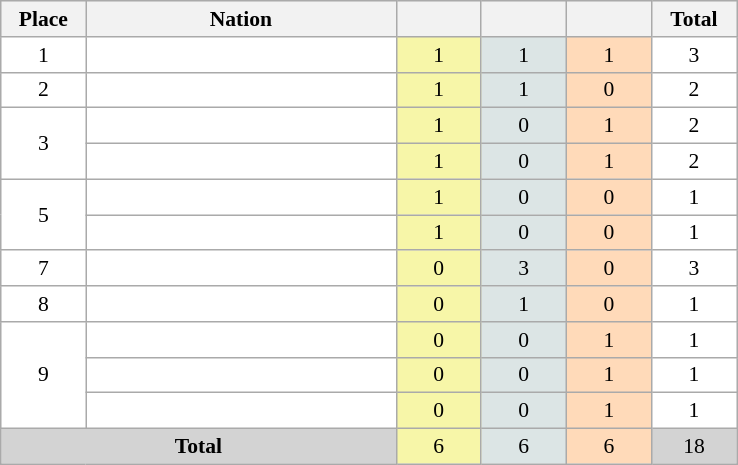<table class=wikitable style="border:1px solid #AAAAAA;font-size:90%">
<tr bgcolor="#EFEFEF">
<th width=50>Place</th>
<th width=200>Nation</th>
<th width=50></th>
<th width=50></th>
<th width=50></th>
<th width=50>Total</th>
</tr>
<tr align="center" valign="center" bgcolor="#FFFFFF">
<td>1</td>
<td align="left"></td>
<td style="background:#F7F6A8;">1</td>
<td style="background:#DCE5E5;">1</td>
<td style="background:#FFDAB9;">1</td>
<td>3</td>
</tr>
<tr align="center" valign="center" bgcolor="#FFFFFF">
<td>2</td>
<td align="left"></td>
<td style="background:#F7F6A8;">1</td>
<td style="background:#DCE5E5;">1</td>
<td style="background:#FFDAB9;">0</td>
<td>2</td>
</tr>
<tr align="center" valign="center" bgcolor="#FFFFFF">
<td rowspan="2">3</td>
<td align="left"></td>
<td style="background:#F7F6A8;">1</td>
<td style="background:#DCE5E5;">0</td>
<td style="background:#FFDAB9;">1</td>
<td>2</td>
</tr>
<tr align="center" valign="center" bgcolor="#FFFFFF">
<td align="left"></td>
<td style="background:#F7F6A8;">1</td>
<td style="background:#DCE5E5;">0</td>
<td style="background:#FFDAB9;">1</td>
<td>2</td>
</tr>
<tr align="center" valign="center" bgcolor="#FFFFFF">
<td rowspan="2">5</td>
<td align="left"></td>
<td style="background:#F7F6A8;">1</td>
<td style="background:#DCE5E5;">0</td>
<td style="background:#FFDAB9;">0</td>
<td>1</td>
</tr>
<tr align="center" valign="center" bgcolor="#FFFFFF">
<td align="left"></td>
<td style="background:#F7F6A8;">1</td>
<td style="background:#DCE5E5;">0</td>
<td style="background:#FFDAB9;">0</td>
<td>1</td>
</tr>
<tr align="center" valign="center" bgcolor="#FFFFFF">
<td>7</td>
<td align="left"></td>
<td style="background:#F7F6A8;">0</td>
<td style="background:#DCE5E5;">3</td>
<td style="background:#FFDAB9;">0</td>
<td>3</td>
</tr>
<tr align="center" valign="center" bgcolor="#FFFFFF">
<td>8</td>
<td align="left"></td>
<td style="background:#F7F6A8;">0</td>
<td style="background:#DCE5E5;">1</td>
<td style="background:#FFDAB9;">0</td>
<td>1</td>
</tr>
<tr align="center" valign="center" bgcolor="#FFFFFF">
<td rowspan="3">9</td>
<td align="left"></td>
<td style="background:#F7F6A8;">0</td>
<td style="background:#DCE5E5;">0</td>
<td style="background:#FFDAB9;">1</td>
<td>1</td>
</tr>
<tr align="center" valign="center" bgcolor="#FFFFFF">
<td align="left"></td>
<td style="background:#F7F6A8;">0</td>
<td style="background:#DCE5E5;">0</td>
<td style="background:#FFDAB9;">1</td>
<td>1</td>
</tr>
<tr align="center" valign="center" bgcolor="#FFFFFF">
<td align="left"></td>
<td style="background:#F7F6A8;">0</td>
<td style="background:#DCE5E5;">0</td>
<td style="background:#FFDAB9;">1</td>
<td>1</td>
</tr>
<tr align="center">
<td colspan="2" bgcolor=D3D3D3><strong>Total</strong></td>
<td style="background:#F7F6A8;">6</td>
<td style="background:#DCE5E5;">6</td>
<td style="background:#FFDAB9;">6</td>
<td bgcolor=D3D3D3>18</td>
</tr>
</table>
